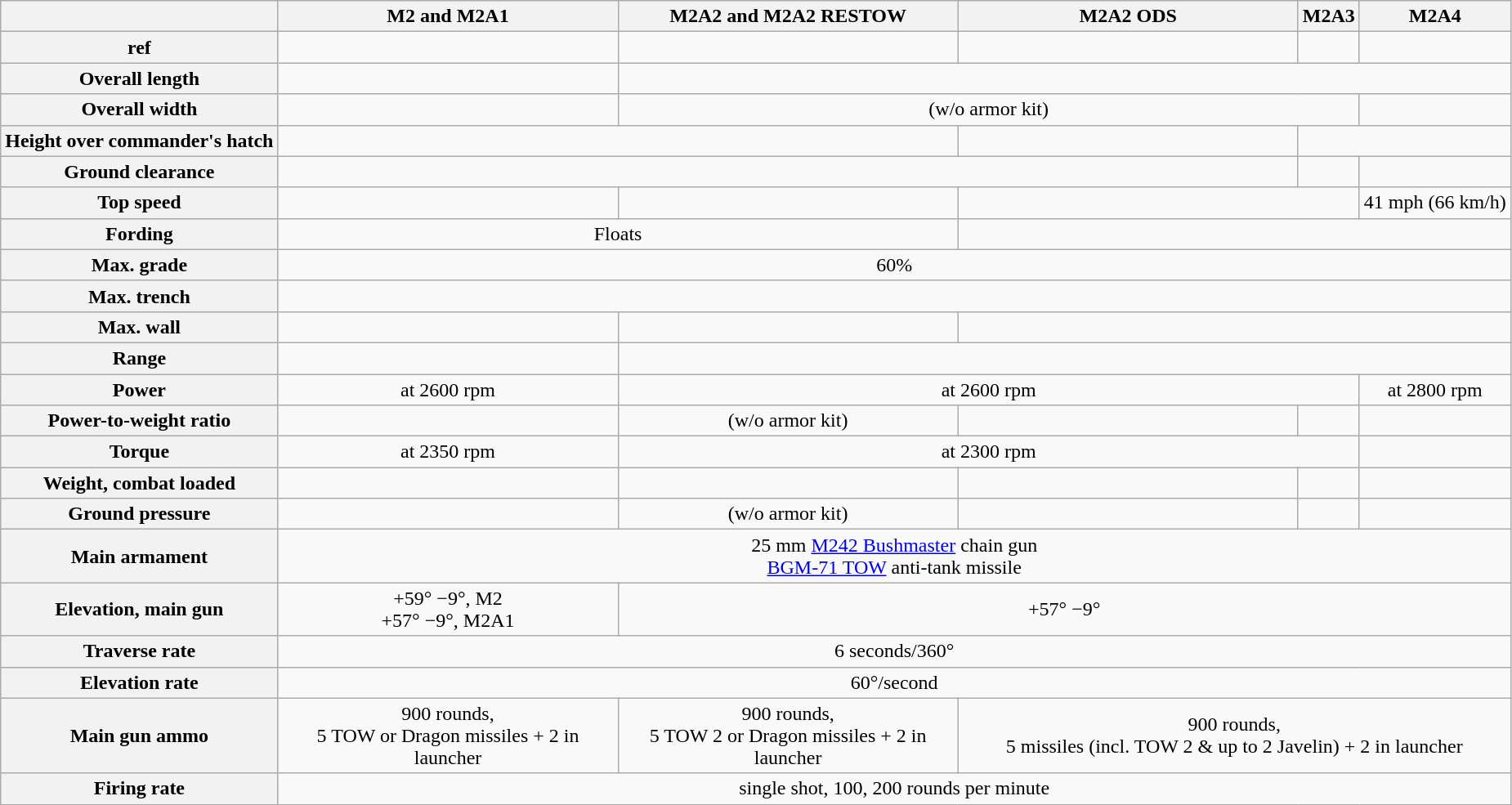<table class="wikitable" style="text-align:center;">
<tr>
<th></th>
<th width=270px>M2 and M2A1</th>
<th width=270px>M2A2 and M2A2 RESTOW</th>
<th width=270px>M2A2 ODS</th>
<th>M2A3</th>
<th>M2A4</th>
</tr>
<tr>
<th>ref</th>
<td></td>
<td></td>
<td></td>
<td></td>
<td></td>
</tr>
<tr>
<th>Overall length</th>
<td></td>
<td colspan="4"></td>
</tr>
<tr>
<th>Overall width</th>
<td></td>
<td colspan="3"> (w/o armor kit)</td>
<td></td>
</tr>
<tr>
<th>Height over commander's hatch</th>
<td colspan="2"></td>
<td></td>
<td colspan="2"></td>
</tr>
<tr>
<th>Ground clearance</th>
<td colspan="3"></td>
<td></td>
<td></td>
</tr>
<tr>
<th>Top speed</th>
<td></td>
<td></td>
<td colspan="2"></td>
<td>41 mph (66 km/h)</td>
</tr>
<tr>
<th>Fording</th>
<td colspan="2">Floats</td>
<td colspan="3"></td>
</tr>
<tr>
<th>Max. grade</th>
<td colspan="5">60%</td>
</tr>
<tr>
<th>Max. trench</th>
<td colspan="5"></td>
</tr>
<tr>
<th>Max. wall</th>
<td></td>
<td></td>
<td colspan="3"></td>
</tr>
<tr>
<th>Range</th>
<td></td>
<td colspan="4"></td>
</tr>
<tr>
<th>Power</th>
<td> at 2600 rpm</td>
<td colspan="3"> at 2600 rpm</td>
<td> at 2800 rpm</td>
</tr>
<tr>
<th>Power-to-weight ratio</th>
<td></td>
<td> (w/o armor kit)</td>
<td></td>
<td></td>
<td></td>
</tr>
<tr>
<th>Torque</th>
<td> at 2350 rpm</td>
<td colspan="3"> at 2300 rpm</td>
<td></td>
</tr>
<tr>
<th>Weight, combat loaded</th>
<td></td>
<td></td>
<td></td>
<td></td>
<td></td>
</tr>
<tr>
<th>Ground pressure</th>
<td></td>
<td>(w/o armor kit)</td>
<td></td>
<td></td>
<td></td>
</tr>
<tr>
<th>Main armament</th>
<td colspan="5">25 mm <a href='#'>M242 Bushmaster</a> chain gun <br><a href='#'>BGM-71 TOW</a> anti-tank missile</td>
</tr>
<tr>
<th>Elevation, main gun</th>
<td>+59° −9°, M2 <br>+57° −9°, M2A1</td>
<td colspan="4">+57° −9°</td>
</tr>
<tr>
<th>Traverse rate</th>
<td colspan="5">6 seconds/360°</td>
</tr>
<tr>
<th>Elevation rate</th>
<td colspan="5">60°/second</td>
</tr>
<tr>
<th>Main gun ammo</th>
<td>900 rounds,<br>5 TOW or Dragon missiles + 2 in launcher</td>
<td>900 rounds,<br>5 TOW 2 or Dragon missiles + 2 in launcher</td>
<td colspan="3">900 rounds,<br>5 missiles (incl. TOW 2 & up to 2 Javelin) + 2 in launcher</td>
</tr>
<tr>
<th>Firing rate</th>
<td colspan="5">single shot, 100, 200 rounds per minute</td>
</tr>
</table>
